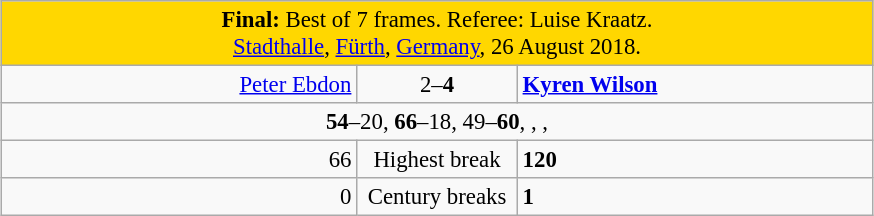<table class="wikitable" style="font-size: 95%; margin: 1em auto 1em auto;">
<tr>
<td colspan="3" align="center" bgcolor="#ffd700"><strong>Final:</strong> Best of 7 frames. Referee: Luise Kraatz.<br><a href='#'>Stadthalle</a>, <a href='#'>Fürth</a>, <a href='#'>Germany</a>, 26 August 2018.</td>
</tr>
<tr>
<td width="230" align="right"><a href='#'>Peter Ebdon</a><br></td>
<td width="100" align="center">2–<strong>4</strong></td>
<td width="230"><strong><a href='#'>Kyren Wilson</a></strong><br></td>
</tr>
<tr>
<td colspan="3" align="center" style="font-size: 100%"><strong>54</strong>–20, <strong>66</strong>–18, 49–<strong>60</strong>, , , </td>
</tr>
<tr>
<td align="right">66</td>
<td align="center">Highest break</td>
<td><strong>120</strong></td>
</tr>
<tr>
<td align="right">0</td>
<td align="center">Century breaks</td>
<td><strong>1</strong></td>
</tr>
</table>
